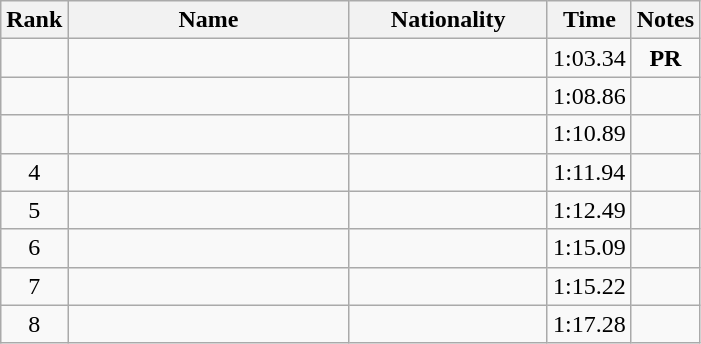<table class="wikitable sortable" style="text-align:center">
<tr>
<th>Rank</th>
<th style="width:180px">Name</th>
<th style="width:125px">Nationality</th>
<th>Time</th>
<th>Notes</th>
</tr>
<tr>
<td></td>
<td style="text-align:left;"></td>
<td style="text-align:left;"></td>
<td>1:03.34</td>
<td><strong>PR</strong></td>
</tr>
<tr>
<td></td>
<td style="text-align:left;"></td>
<td style="text-align:left;"></td>
<td>1:08.86</td>
<td></td>
</tr>
<tr>
<td></td>
<td style="text-align:left;"></td>
<td style="text-align:left;"></td>
<td>1:10.89</td>
<td></td>
</tr>
<tr>
<td>4</td>
<td style="text-align:left;"></td>
<td style="text-align:left;"></td>
<td>1:11.94</td>
<td></td>
</tr>
<tr>
<td>5</td>
<td style="text-align:left;"></td>
<td style="text-align:left;"></td>
<td>1:12.49</td>
<td></td>
</tr>
<tr>
<td>6</td>
<td style="text-align:left;"></td>
<td style="text-align:left;"></td>
<td>1:15.09</td>
<td></td>
</tr>
<tr>
<td>7</td>
<td style="text-align:left;"></td>
<td style="text-align:left;"></td>
<td>1:15.22</td>
<td></td>
</tr>
<tr>
<td>8</td>
<td style="text-align:left;"></td>
<td style="text-align:left;"></td>
<td>1:17.28</td>
<td></td>
</tr>
</table>
